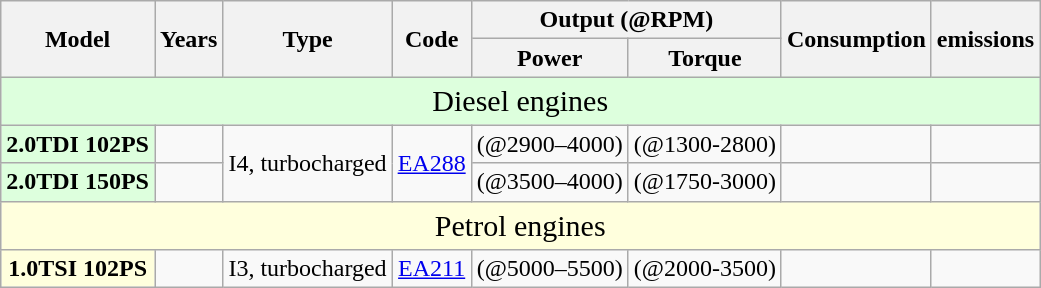<table class="wikitable sortable" style="font-size:100%;text-align:center;">
<tr>
<th rowspan=2>Model</th>
<th rowspan=2>Years</th>
<th rowspan=2>Type</th>
<th rowspan=2>Code</th>
<th colspan=2>Output (@RPM)</th>
<th rowspan=2>Consumption</th>
<th rowspan=2> emissions</th>
</tr>
<tr>
<th>Power</th>
<th>Torque</th>
</tr>
<tr>
<td colspan=8 style="font-size:125%;background:#dfd;" data-sort-value="zzz">Diesel engines</td>
</tr>
<tr>
<th style="background:#dfd;">2.0TDI 102PS</th>
<td></td>
<td rowspan=2> I4, turbocharged</td>
<td rowspan=2><a href='#'>EA288</a></td>
<td> (@2900–4000)</td>
<td> (@1300-2800)</td>
<td></td>
<td></td>
</tr>
<tr>
<th style="background:#dfd;">2.0TDI 150PS</th>
<td></td>
<td> (@3500–4000)</td>
<td> (@1750-3000)</td>
<td></td>
<td></td>
</tr>
<tr>
<td colspan=8 style="font-size:125%;background:#ffd;" data-sort-value="zzz">Petrol engines</td>
</tr>
<tr>
<th style="background:#ffd;">1.0TSI 102PS</th>
<td></td>
<td> I3, turbocharged</td>
<td><a href='#'>EA211</a></td>
<td> (@5000–5500)</td>
<td> (@2000-3500)</td>
<td></td>
<td></td>
</tr>
</table>
